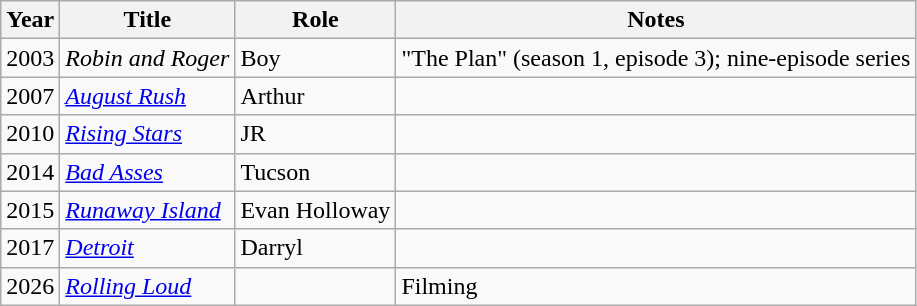<table class="wikitable sortable">
<tr>
<th>Year</th>
<th>Title</th>
<th>Role</th>
<th>Notes</th>
</tr>
<tr>
<td>2003</td>
<td><em>Robin and Roger</em></td>
<td>Boy</td>
<td>"The Plan" (season 1, episode 3); nine-episode series</td>
</tr>
<tr>
<td>2007</td>
<td><em><a href='#'>August Rush</a></em></td>
<td>Arthur</td>
<td></td>
</tr>
<tr>
<td>2010</td>
<td><em><a href='#'>Rising Stars</a></em></td>
<td>JR</td>
<td></td>
</tr>
<tr>
<td>2014</td>
<td><em><a href='#'>Bad Asses</a></em></td>
<td>Tucson</td>
<td></td>
</tr>
<tr>
<td>2015</td>
<td><em><a href='#'>Runaway Island</a></em></td>
<td>Evan Holloway</td>
<td></td>
</tr>
<tr>
<td>2017</td>
<td><em><a href='#'>Detroit</a></em></td>
<td>Darryl</td>
<td></td>
</tr>
<tr>
<td>2026</td>
<td><a href='#'><em>Rolling Loud</em></a></td>
<td></td>
<td>Filming</td>
</tr>
</table>
